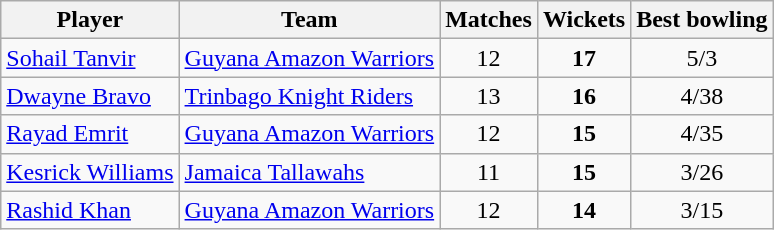<table class="wikitable" style="text-align: center;">
<tr>
<th>Player</th>
<th>Team</th>
<th>Matches</th>
<th>Wickets</th>
<th>Best bowling</th>
</tr>
<tr>
<td style="text-align:left"><a href='#'>Sohail Tanvir</a></td>
<td style="text-align:left"><a href='#'>Guyana Amazon Warriors</a></td>
<td>12</td>
<td><strong>17</strong></td>
<td>5/3</td>
</tr>
<tr>
<td style="text-align:left"><a href='#'>Dwayne Bravo</a></td>
<td style="text-align:left"><a href='#'>Trinbago Knight Riders</a></td>
<td>13</td>
<td><strong>16</strong></td>
<td>4/38</td>
</tr>
<tr>
<td style="text-align:left"><a href='#'>Rayad Emrit</a></td>
<td style="text-align:left"><a href='#'>Guyana Amazon Warriors</a></td>
<td>12</td>
<td><strong>15</strong></td>
<td>4/35</td>
</tr>
<tr>
<td style="text-align:left"><a href='#'>Kesrick Williams</a></td>
<td style="text-align:left"><a href='#'>Jamaica Tallawahs</a></td>
<td>11</td>
<td><strong>15</strong></td>
<td>3/26</td>
</tr>
<tr>
<td style="text-align:left"><a href='#'>Rashid Khan</a></td>
<td style="text-align:left"><a href='#'>Guyana Amazon Warriors</a></td>
<td>12</td>
<td><strong>14</strong></td>
<td>3/15</td>
</tr>
</table>
